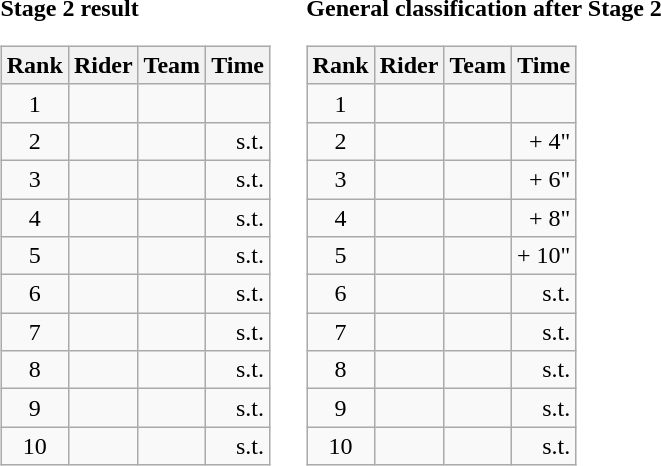<table>
<tr>
<td><strong>Stage 2 result</strong><br><table class="wikitable">
<tr>
<th scope="col">Rank</th>
<th scope="col">Rider</th>
<th scope="col">Team</th>
<th scope="col">Time</th>
</tr>
<tr>
<td style="text-align:center;">1</td>
<td></td>
<td></td>
<td style="text-align:right;"></td>
</tr>
<tr>
<td style="text-align:center;">2</td>
<td></td>
<td></td>
<td style="text-align:right;">s.t.</td>
</tr>
<tr>
<td style="text-align:center;">3</td>
<td></td>
<td></td>
<td style="text-align:right;">s.t.</td>
</tr>
<tr>
<td style="text-align:center;">4</td>
<td></td>
<td></td>
<td style="text-align:right;">s.t.</td>
</tr>
<tr>
<td style="text-align:center;">5</td>
<td></td>
<td></td>
<td style="text-align:right;">s.t.</td>
</tr>
<tr>
<td style="text-align:center;">6</td>
<td></td>
<td></td>
<td style="text-align:right;">s.t.</td>
</tr>
<tr>
<td style="text-align:center;">7</td>
<td></td>
<td></td>
<td style="text-align:right;">s.t.</td>
</tr>
<tr>
<td style="text-align:center;">8</td>
<td></td>
<td></td>
<td style="text-align:right;">s.t.</td>
</tr>
<tr>
<td style="text-align:center;">9</td>
<td></td>
<td></td>
<td style="text-align:right;">s.t.</td>
</tr>
<tr>
<td style="text-align:center;">10</td>
<td></td>
<td></td>
<td style="text-align:right;">s.t.</td>
</tr>
</table>
</td>
<td></td>
<td><strong>General classification after Stage 2</strong><br><table class="wikitable">
<tr>
<th scope="col">Rank</th>
<th scope="col">Rider</th>
<th scope="col">Team</th>
<th scope="col">Time</th>
</tr>
<tr>
<td style="text-align:center;">1</td>
<td> </td>
<td></td>
<td style="text-align:right;"></td>
</tr>
<tr>
<td style="text-align:center;">2</td>
<td></td>
<td></td>
<td style="text-align:right;">+ 4"</td>
</tr>
<tr>
<td style="text-align:center;">3</td>
<td></td>
<td></td>
<td style="text-align:right;">+ 6"</td>
</tr>
<tr>
<td style="text-align:center;">4</td>
<td></td>
<td></td>
<td style="text-align:right;">+ 8"</td>
</tr>
<tr>
<td style="text-align:center;">5</td>
<td></td>
<td></td>
<td style="text-align:right;">+ 10"</td>
</tr>
<tr>
<td style="text-align:center;">6</td>
<td></td>
<td></td>
<td style="text-align:right;">s.t.</td>
</tr>
<tr>
<td style="text-align:center;">7</td>
<td></td>
<td></td>
<td style="text-align:right;">s.t.</td>
</tr>
<tr>
<td style="text-align:center;">8</td>
<td></td>
<td></td>
<td style="text-align:right;">s.t.</td>
</tr>
<tr>
<td style="text-align:center;">9</td>
<td></td>
<td></td>
<td style="text-align:right;">s.t.</td>
</tr>
<tr>
<td style="text-align:center;">10</td>
<td></td>
<td></td>
<td style="text-align:right;">s.t.</td>
</tr>
</table>
</td>
</tr>
</table>
